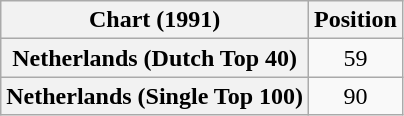<table class="wikitable sortable plainrowheaders" style="text-align:center">
<tr>
<th scope="col">Chart (1991)</th>
<th scope="col">Position</th>
</tr>
<tr>
<th scope="row">Netherlands (Dutch Top 40)</th>
<td>59</td>
</tr>
<tr>
<th scope="row">Netherlands (Single Top 100)</th>
<td>90</td>
</tr>
</table>
